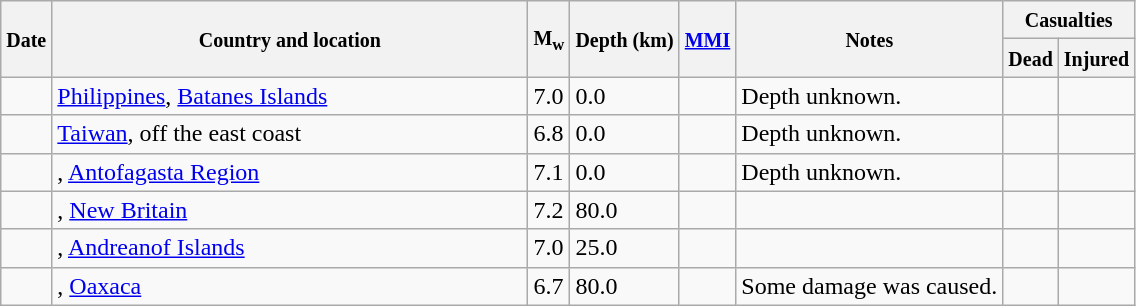<table class="wikitable sortable sort-under" style="border:1px black; margin-left:1em;">
<tr>
<th rowspan="2"><small>Date</small></th>
<th rowspan="2" style="width: 310px"><small>Country and location</small></th>
<th rowspan="2"><small>M<sub>w</sub></small></th>
<th rowspan="2"><small>Depth (km)</small></th>
<th rowspan="2"><small><a href='#'>MMI</a></small></th>
<th rowspan="2" class="unsortable"><small>Notes</small></th>
<th colspan="2"><small>Casualties</small></th>
</tr>
<tr>
<th><small>Dead</small></th>
<th><small>Injured</small></th>
</tr>
<tr>
<td></td>
<td> <a href='#'>Philippines</a>, <a href='#'>Batanes Islands</a></td>
<td>7.0</td>
<td>0.0</td>
<td></td>
<td>Depth unknown.</td>
<td></td>
<td></td>
</tr>
<tr>
<td></td>
<td> <a href='#'>Taiwan</a>, off the east coast</td>
<td>6.8</td>
<td>0.0</td>
<td></td>
<td>Depth unknown.</td>
<td></td>
<td></td>
</tr>
<tr>
<td></td>
<td>, <a href='#'>Antofagasta Region</a></td>
<td>7.1</td>
<td>0.0</td>
<td></td>
<td>Depth unknown.</td>
<td></td>
<td></td>
</tr>
<tr>
<td></td>
<td>, <a href='#'>New Britain</a></td>
<td>7.2</td>
<td>80.0</td>
<td></td>
<td></td>
<td></td>
<td></td>
</tr>
<tr>
<td></td>
<td>, <a href='#'>Andreanof Islands</a></td>
<td>7.0</td>
<td>25.0</td>
<td></td>
<td></td>
<td></td>
<td></td>
</tr>
<tr>
<td></td>
<td>, <a href='#'>Oaxaca</a></td>
<td>6.7</td>
<td>80.0</td>
<td></td>
<td>Some damage was caused.</td>
<td></td>
<td></td>
</tr>
</table>
